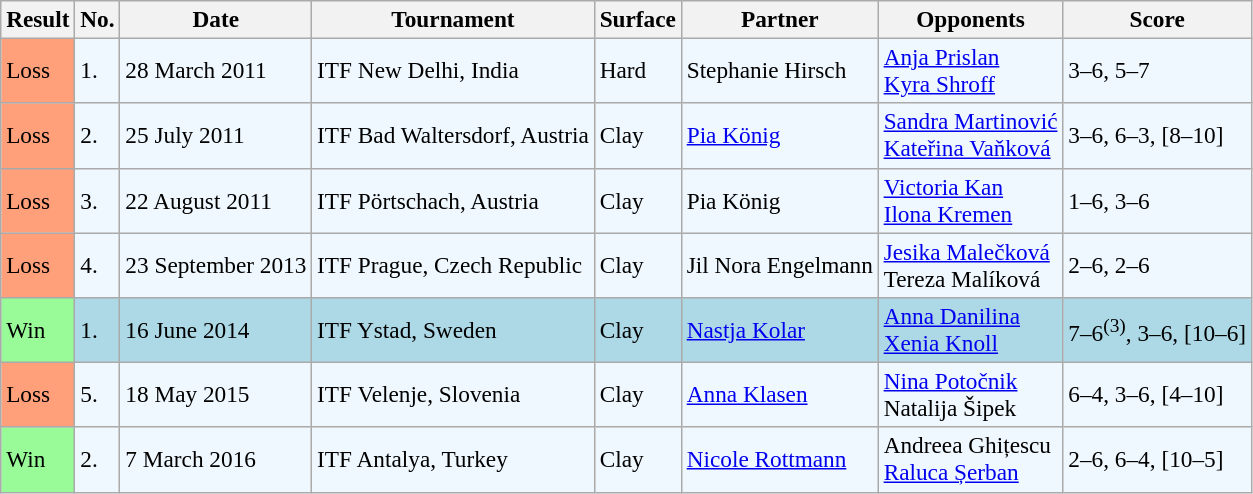<table class="sortable wikitable" style=font-size:97%>
<tr>
<th>Result</th>
<th>No.</th>
<th>Date</th>
<th>Tournament</th>
<th>Surface</th>
<th>Partner</th>
<th>Opponents</th>
<th class="unsortable">Score</th>
</tr>
<tr style="background:#f0f8ff;">
<td style="background:#ffa07a;">Loss</td>
<td>1.</td>
<td>28 March 2011</td>
<td>ITF New Delhi, India</td>
<td>Hard</td>
<td> Stephanie Hirsch</td>
<td> <a href='#'>Anja Prislan</a> <br>  <a href='#'>Kyra Shroff</a></td>
<td>3–6, 5–7</td>
</tr>
<tr style="background:#f0f8ff;">
<td style="background:#ffa07a;">Loss</td>
<td>2.</td>
<td>25 July 2011</td>
<td>ITF Bad Waltersdorf, Austria</td>
<td>Clay</td>
<td> <a href='#'>Pia König</a></td>
<td> <a href='#'>Sandra Martinović</a> <br>  <a href='#'>Kateřina Vaňková</a></td>
<td>3–6, 6–3, [8–10]</td>
</tr>
<tr style="background:#f0f8ff;">
<td style="background:#ffa07a;">Loss</td>
<td>3.</td>
<td>22 August 2011</td>
<td>ITF Pörtschach, Austria</td>
<td>Clay</td>
<td> Pia König</td>
<td> <a href='#'>Victoria Kan</a> <br>  <a href='#'>Ilona Kremen</a></td>
<td>1–6, 3–6</td>
</tr>
<tr style="background:#f0f8ff;">
<td style="background:#ffa07a;">Loss</td>
<td>4.</td>
<td>23 September 2013</td>
<td>ITF Prague, Czech Republic</td>
<td>Clay</td>
<td> Jil Nora Engelmann</td>
<td> <a href='#'>Jesika Malečková</a> <br>  Tereza Malíková</td>
<td>2–6, 2–6</td>
</tr>
<tr style="background:lightblue;">
<td style="background:#98fb98;">Win</td>
<td>1.</td>
<td>16 June 2014</td>
<td>ITF Ystad, Sweden</td>
<td>Clay</td>
<td> <a href='#'>Nastja Kolar</a></td>
<td> <a href='#'>Anna Danilina</a> <br>  <a href='#'>Xenia Knoll</a></td>
<td>7–6<sup>(3)</sup>, 3–6, [10–6]</td>
</tr>
<tr style="background:#f0f8ff;">
<td style="background:#ffa07a;">Loss</td>
<td>5.</td>
<td>18 May 2015</td>
<td>ITF Velenje, Slovenia</td>
<td>Clay</td>
<td> <a href='#'>Anna Klasen</a></td>
<td> <a href='#'>Nina Potočnik</a> <br>  Natalija Šipek</td>
<td>6–4, 3–6, [4–10]</td>
</tr>
<tr style="background:#f0f8ff;">
<td style="background:#98fb98;">Win</td>
<td>2.</td>
<td>7 March 2016</td>
<td>ITF Antalya, Turkey</td>
<td>Clay</td>
<td> <a href='#'>Nicole Rottmann</a></td>
<td> Andreea Ghițescu <br>  <a href='#'>Raluca Șerban</a></td>
<td>2–6, 6–4, [10–5]</td>
</tr>
</table>
